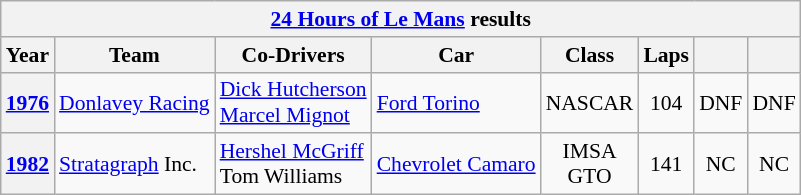<table class="wikitable" style="text-align:center; font-size:90%">
<tr>
<th colspan=8><a href='#'>24 Hours of Le Mans</a> results</th>
</tr>
<tr>
<th>Year</th>
<th>Team</th>
<th>Co-Drivers</th>
<th>Car</th>
<th>Class</th>
<th>Laps</th>
<th></th>
<th></th>
</tr>
<tr>
<th><a href='#'>1976</a></th>
<td align="left"> <a href='#'>Donlavey Racing</a></td>
<td align="left"> <a href='#'>Dick Hutcherson</a><br> <a href='#'>Marcel Mignot</a></td>
<td align="left"><a href='#'>Ford Torino</a></td>
<td>NASCAR</td>
<td>104</td>
<td>DNF</td>
<td>DNF</td>
</tr>
<tr>
<th><a href='#'>1982</a></th>
<td align="left"> <a href='#'>Stratagraph</a> Inc.</td>
<td align="left"> <a href='#'>Hershel McGriff</a><br> Tom Williams</td>
<td align="left"><a href='#'>Chevrolet Camaro</a></td>
<td>IMSA<br>GTO</td>
<td>141</td>
<td>NC</td>
<td>NC</td>
</tr>
</table>
